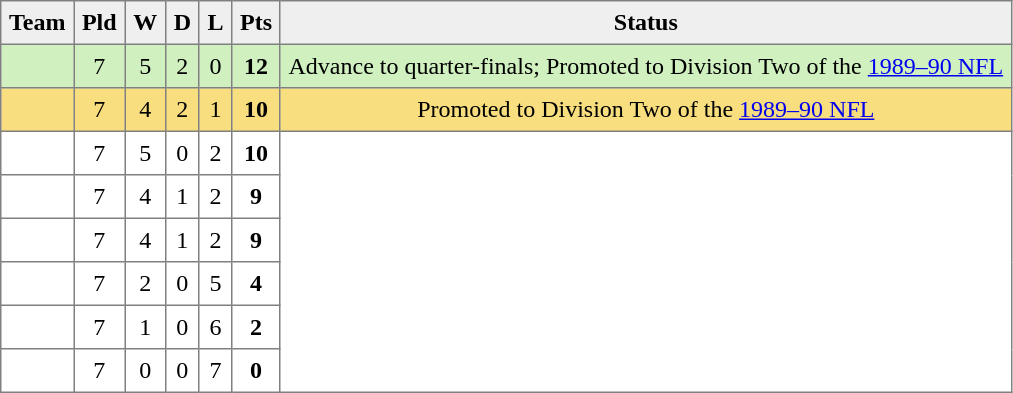<table style=border-collapse:collapse border=1 cellspacing=0 cellpadding=5>
<tr align=center bgcolor=#efefef>
<th>Team</th>
<th>Pld</th>
<th>W</th>
<th>D</th>
<th>L</th>
<th>Pts</th>
<th>Status</th>
</tr>
<tr align=center style="background:#D0F0C0;">
<td style="text-align:left;"> </td>
<td>7</td>
<td>5</td>
<td>2</td>
<td>0</td>
<td><strong>12</strong></td>
<td rowspan=1>Advance to quarter-finals; Promoted to Division Two of the <a href='#'>1989–90 NFL</a></td>
</tr>
<tr align=center style="background:#F8DE7E;">
<td style="text-align:left;"> </td>
<td>7</td>
<td>4</td>
<td>2</td>
<td>1</td>
<td><strong>10</strong></td>
<td rowspan=1>Promoted to Division Two of the <a href='#'>1989–90 NFL</a></td>
</tr>
<tr align=center style="background:#FFFFFF;">
<td style="text-align:left;"> </td>
<td>7</td>
<td>5</td>
<td>0</td>
<td>2</td>
<td><strong>10</strong></td>
<td rowspan=6></td>
</tr>
<tr align=center style="background:#FFFFFF;">
<td style="text-align:left;"> </td>
<td>7</td>
<td>4</td>
<td>1</td>
<td>2</td>
<td><strong>9</strong></td>
</tr>
<tr align=center style="background:#FFFFFF;">
<td style="text-align:left;"> </td>
<td>7</td>
<td>4</td>
<td>1</td>
<td>2</td>
<td><strong>9</strong></td>
</tr>
<tr align=center style="background:#FFFFFF;">
<td style="text-align:left;"> </td>
<td>7</td>
<td>2</td>
<td>0</td>
<td>5</td>
<td><strong>4</strong></td>
</tr>
<tr align=center style="background:#FFFFFF;">
<td style="text-align:left;"> </td>
<td>7</td>
<td>1</td>
<td>0</td>
<td>6</td>
<td><strong>2</strong></td>
</tr>
<tr align=center style="background:#FFFFFF;">
<td style="text-align:left;"> </td>
<td>7</td>
<td>0</td>
<td>0</td>
<td>7</td>
<td><strong>0</strong></td>
</tr>
</table>
